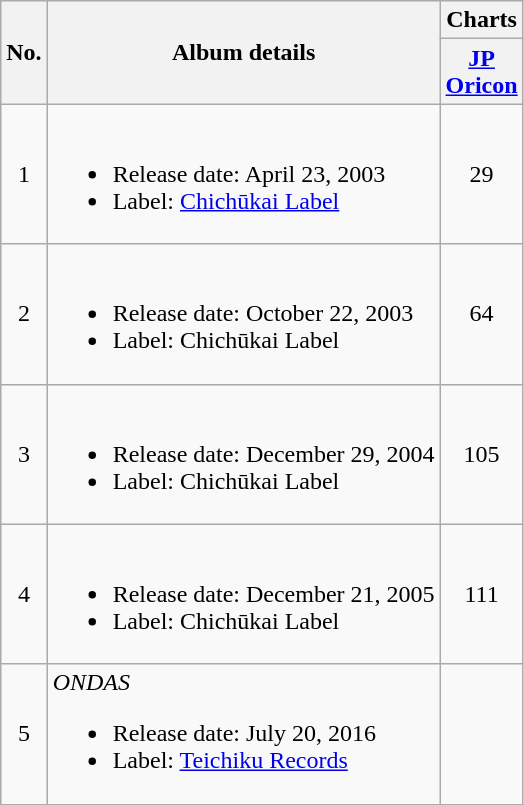<table class="wikitable">
<tr>
<th rowspan="2">No.</th>
<th rowspan="2">Album details</th>
<th>Charts</th>
</tr>
<tr>
<th><a href='#'>JP<br>Oricon</a></th>
</tr>
<tr>
<td align="center">1</td>
<td><br><ul><li>Release date: April 23, 2003</li><li>Label: <a href='#'>Chichūkai Label</a></li></ul></td>
<td align="center">29</td>
</tr>
<tr>
<td align="center">2</td>
<td><br><ul><li>Release date: October 22, 2003</li><li>Label: Chichūkai Label</li></ul></td>
<td align="center">64</td>
</tr>
<tr>
<td align="center">3</td>
<td><br><ul><li>Release date: December 29, 2004</li><li>Label: Chichūkai Label</li></ul></td>
<td align="center">105</td>
</tr>
<tr>
<td align="center">4</td>
<td><br><ul><li>Release date: December 21, 2005</li><li>Label: Chichūkai Label</li></ul></td>
<td align="center">111</td>
</tr>
<tr>
<td align="center">5</td>
<td><em>ONDAS</em><br><ul><li>Release date: July 20, 2016</li><li>Label: <a href='#'>Teichiku Records</a></li></ul></td>
<td align="center"></td>
</tr>
</table>
